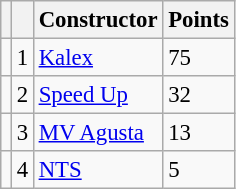<table class="wikitable" style="font-size: 95%;">
<tr>
<th></th>
<th></th>
<th>Constructor</th>
<th>Points</th>
</tr>
<tr>
<td></td>
<td align=center>1</td>
<td> <a href='#'>Kalex</a></td>
<td align=left>75</td>
</tr>
<tr>
<td></td>
<td align=center>2</td>
<td> <a href='#'>Speed Up</a></td>
<td align=left>32</td>
</tr>
<tr>
<td></td>
<td align=center>3</td>
<td> <a href='#'>MV Agusta</a></td>
<td align=left>13</td>
</tr>
<tr>
<td></td>
<td align=center>4</td>
<td> <a href='#'>NTS</a></td>
<td align=left>5</td>
</tr>
</table>
